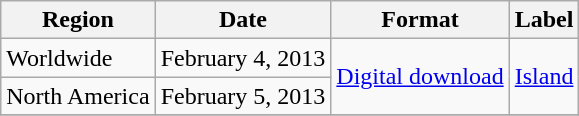<table class=wikitable>
<tr>
<th>Region</th>
<th>Date</th>
<th>Format</th>
<th>Label</th>
</tr>
<tr>
<td>Worldwide</td>
<td rowspan="1">February 4, 2013</td>
<td rowspan="2"><a href='#'>Digital download</a></td>
<td rowspan="2"><a href='#'>Island</a></td>
</tr>
<tr>
<td>North America</td>
<td rowspan="1">February 5, 2013</td>
</tr>
<tr>
</tr>
</table>
